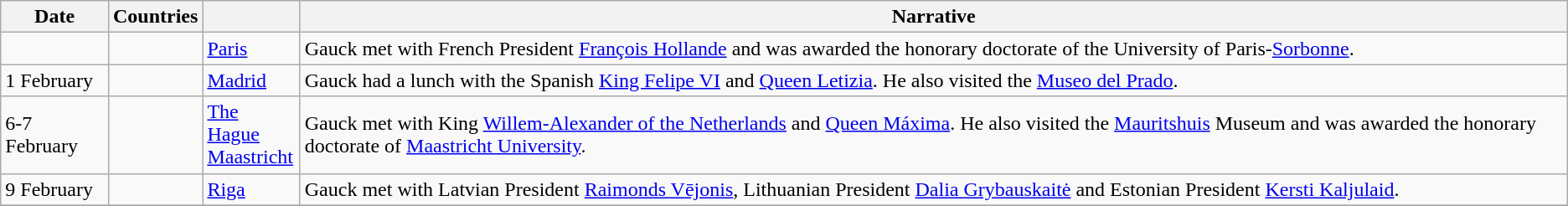<table class="wikitable" border="1">
<tr>
<th>Date</th>
<th>Countries</th>
<th></th>
<th>Narrative</th>
</tr>
<tr>
<td></td>
<td></td>
<td><a href='#'>Paris</a></td>
<td>Gauck met with French President <a href='#'>François Hollande</a> and was awarded the honorary doctorate of the University of Paris-<a href='#'>Sorbonne</a>.</td>
</tr>
<tr>
<td>1 February</td>
<td></td>
<td><a href='#'>Madrid</a></td>
<td>Gauck had a lunch with the Spanish <a href='#'>King Felipe VI</a> and <a href='#'>Queen Letizia</a>. He also visited the <a href='#'>Museo del Prado</a>.</td>
</tr>
<tr>
<td>6-7 February</td>
<td></td>
<td><a href='#'>The Hague</a><br><a href='#'>Maastricht</a></td>
<td>Gauck met with King <a href='#'>Willem-Alexander of the Netherlands</a> and <a href='#'>Queen Máxima</a>. He also visited the <a href='#'>Mauritshuis</a> Museum and was awarded the honorary doctorate of <a href='#'>Maastricht University</a>.</td>
</tr>
<tr>
<td>9 February</td>
<td></td>
<td><a href='#'>Riga</a></td>
<td>Gauck met with Latvian President <a href='#'>Raimonds Vējonis</a>, Lithuanian President <a href='#'>Dalia Grybauskaitė</a> and Estonian President <a href='#'>Kersti Kaljulaid</a>.</td>
</tr>
<tr>
</tr>
</table>
